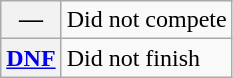<table class="wikitable">
<tr>
<th scope="row">—</th>
<td>Did not compete</td>
</tr>
<tr>
<th scope="row"><a href='#'>DNF</a></th>
<td>Did not finish</td>
</tr>
</table>
